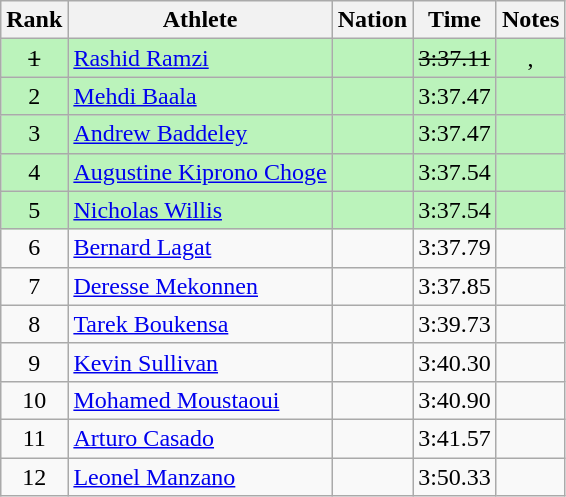<table class="wikitable sortable" style="text-align:center">
<tr>
<th>Rank</th>
<th>Athlete</th>
<th>Nation</th>
<th>Time</th>
<th>Notes</th>
</tr>
<tr bgcolor=bbf3bb>
<td><s>1</s></td>
<td align="left"><a href='#'>Rashid Ramzi</a></td>
<td align="left"></td>
<td><s>3:37.11</s></td>
<td>, </td>
</tr>
<tr bgcolor=bbf3bb>
<td>2</td>
<td align="left"><a href='#'>Mehdi Baala</a></td>
<td align="left"></td>
<td>3:37.47</td>
<td></td>
</tr>
<tr bgcolor=bbf3bb>
<td>3</td>
<td align="left"><a href='#'>Andrew Baddeley</a></td>
<td align="left"></td>
<td>3:37.47</td>
<td></td>
</tr>
<tr bgcolor=bbf3bb>
<td>4</td>
<td align="left"><a href='#'>Augustine Kiprono Choge</a></td>
<td align="left"></td>
<td>3:37.54</td>
<td></td>
</tr>
<tr bgcolor=bbf3bb>
<td>5</td>
<td align="left"><a href='#'>Nicholas Willis</a></td>
<td align="left"></td>
<td>3:37.54</td>
<td></td>
</tr>
<tr>
<td>6</td>
<td align="left"><a href='#'>Bernard Lagat</a></td>
<td align="left"></td>
<td>3:37.79</td>
<td></td>
</tr>
<tr>
<td>7</td>
<td align="left"><a href='#'>Deresse Mekonnen</a></td>
<td align="left"></td>
<td>3:37.85</td>
<td></td>
</tr>
<tr>
<td>8</td>
<td align="left"><a href='#'>Tarek Boukensa</a></td>
<td align="left"></td>
<td>3:39.73</td>
<td></td>
</tr>
<tr>
<td>9</td>
<td align="left"><a href='#'>Kevin Sullivan</a></td>
<td align="left"></td>
<td>3:40.30</td>
<td></td>
</tr>
<tr>
<td>10</td>
<td align="left"><a href='#'>Mohamed Moustaoui</a></td>
<td align="left"></td>
<td>3:40.90</td>
<td></td>
</tr>
<tr>
<td>11</td>
<td align="left"><a href='#'>Arturo Casado</a></td>
<td align="left"></td>
<td>3:41.57</td>
<td></td>
</tr>
<tr>
<td>12</td>
<td align="left"><a href='#'>Leonel Manzano</a></td>
<td align="left"></td>
<td>3:50.33</td>
<td></td>
</tr>
</table>
